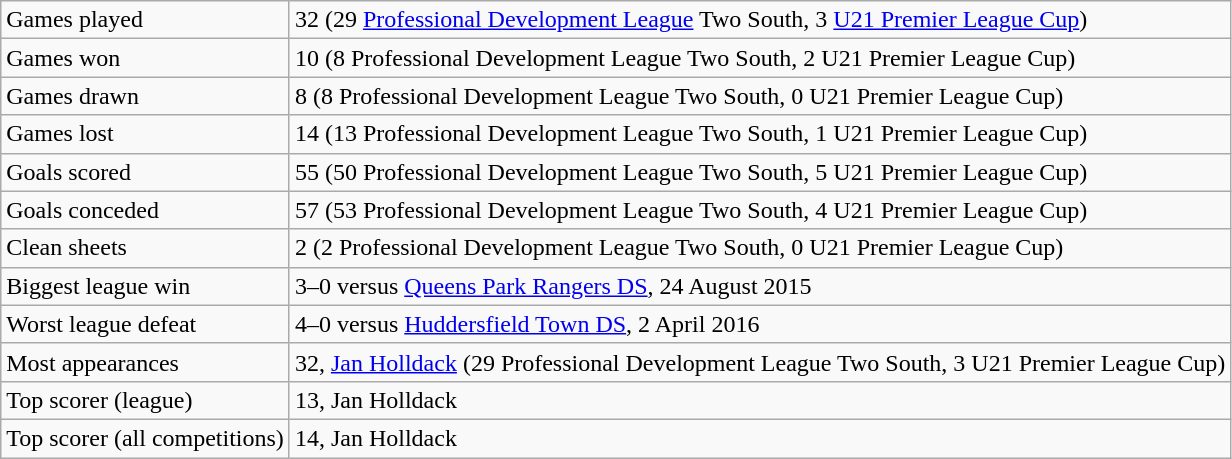<table class="wikitable">
<tr>
<td>Games played</td>
<td>32 (29 <a href='#'>Professional Development League</a> Two South, 3 <a href='#'>U21 Premier League Cup</a>)</td>
</tr>
<tr>
<td>Games won</td>
<td>10 (8 Professional Development League Two South, 2 U21 Premier League Cup)</td>
</tr>
<tr>
<td>Games drawn</td>
<td>8 (8 Professional Development League Two South, 0 U21 Premier League Cup)</td>
</tr>
<tr>
<td>Games lost</td>
<td>14 (13 Professional Development League Two South, 1 U21 Premier League Cup)</td>
</tr>
<tr>
<td>Goals scored</td>
<td>55 (50 Professional Development League Two South, 5 U21 Premier League Cup)</td>
</tr>
<tr>
<td>Goals conceded</td>
<td>57 (53 Professional Development League Two South, 4 U21 Premier League Cup)</td>
</tr>
<tr>
<td>Clean sheets</td>
<td>2 (2 Professional Development League Two South, 0 U21 Premier League Cup)</td>
</tr>
<tr>
<td>Biggest league win</td>
<td>3–0 versus <a href='#'>Queens Park Rangers DS</a>, 24 August 2015</td>
</tr>
<tr>
<td>Worst league defeat</td>
<td>4–0 versus <a href='#'>Huddersfield Town DS</a>, 2 April 2016</td>
</tr>
<tr>
<td>Most appearances</td>
<td>32, <a href='#'>Jan Holldack</a> (29 Professional Development League Two South, 3 U21 Premier League Cup)</td>
</tr>
<tr>
<td>Top scorer (league)</td>
<td>13, Jan Holldack</td>
</tr>
<tr>
<td>Top scorer (all competitions)</td>
<td>14, Jan Holldack</td>
</tr>
</table>
